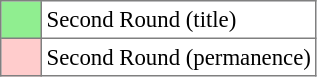<table bgcolor="#f7f8ff" cellpadding="3" cellspacing="0" border="1" style="font-size: 95%; border: gray solid 1px; border-collapse: collapse;text-align:center;">
<tr>
<td style="background: #90EE90;" width="20"></td>
<td bgcolor="#ffffff" align="left">Second Round (title)</td>
</tr>
<tr>
<td style="background: #FFCCCC;" width="20"></td>
<td bgcolor="#ffffff" align="left">Second Round (permanence)</td>
</tr>
</table>
